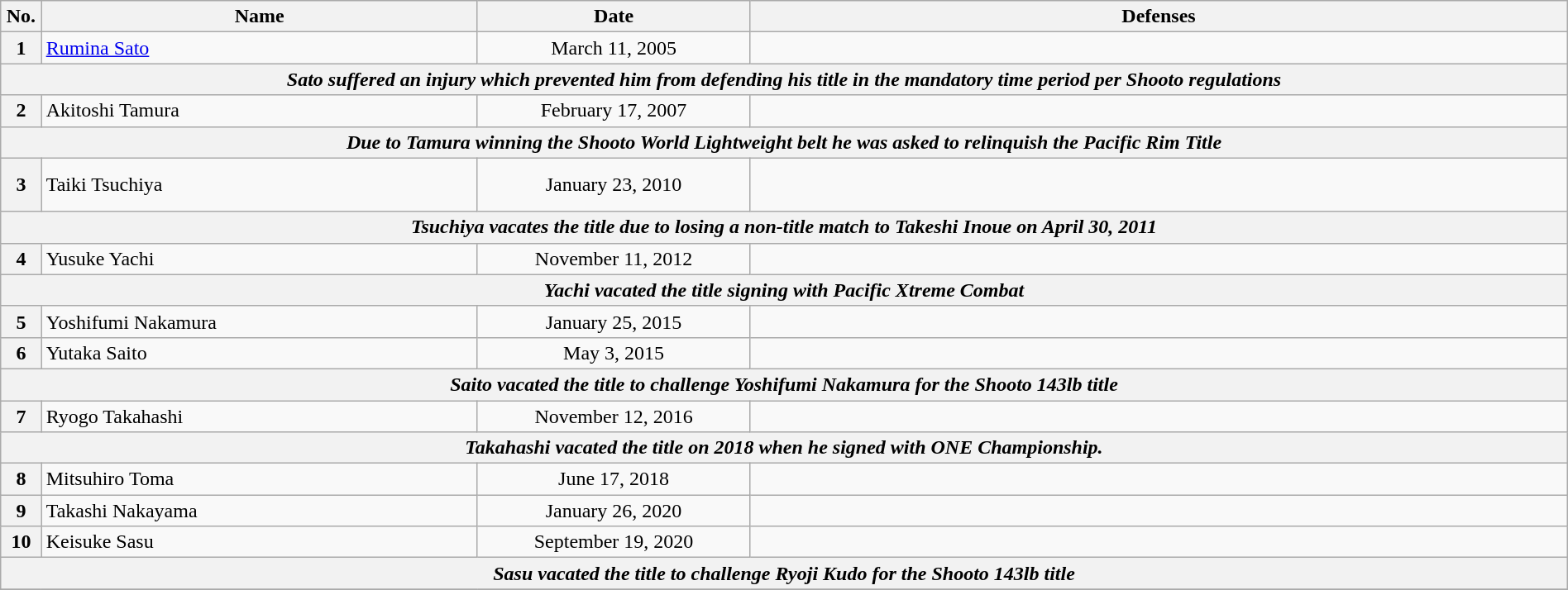<table class="wikitable" style="width:100%;">
<tr>
<th width=1%>No.</th>
<th width=24%>Name</th>
<th width=15%>Date</th>
<th width=45%>Defenses</th>
</tr>
<tr>
<th>1</th>
<td> <a href='#'>Rumina Sato</a> <br></td>
<td align=center>March 11, 2005</td>
<td></td>
</tr>
<tr>
<th colspan=4 align=center><em>Sato suffered an injury which prevented him from defending his title in the mandatory time period per Shooto regulations</em></th>
</tr>
<tr>
<th>2</th>
<td> Akitoshi Tamura <br></td>
<td align=center>February 17, 2007</td>
<td></td>
</tr>
<tr>
<th colspan=4 align=center><em>Due to Tamura winning the Shooto World Lightweight belt he was asked to relinquish the Pacific Rim Title</em></th>
</tr>
<tr>
<th>3</th>
<td> Taiki Tsuchiya <br></td>
<td align=center>January 23, 2010</td>
<td><br><br>
</td>
</tr>
<tr>
<th colspan=4 align=center><em>Tsuchiya vacates the title due to losing a non-title match to Takeshi Inoue on April 30, 2011</em></th>
</tr>
<tr>
<th>4</th>
<td> Yusuke Yachi <br></td>
<td align=center>November 11, 2012</td>
<td></td>
</tr>
<tr>
<th colspan=4 align=center><em>Yachi vacated the title signing with Pacific Xtreme Combat</em></th>
</tr>
<tr>
<th>5</th>
<td> Yoshifumi Nakamura</td>
<td align=center>January 25, 2015</td>
<td></td>
</tr>
<tr>
<th>6</th>
<td> Yutaka Saito</td>
<td align=center>May 3, 2015</td>
<td></td>
</tr>
<tr>
<th colspan=4 align=center><em>Saito vacated the title to challenge Yoshifumi Nakamura for the Shooto 143lb title</em></th>
</tr>
<tr>
<th>7</th>
<td> Ryogo Takahashi <br></td>
<td align=center>November 12, 2016</td>
<td></td>
</tr>
<tr>
<th colspan=4 align=center><em>Takahashi vacated the title on 2018 when he signed with ONE Championship.</em></th>
</tr>
<tr>
<th>8</th>
<td> Mitsuhiro Toma <br></td>
<td align=center>June 17, 2018</td>
<td></td>
</tr>
<tr>
<th>9</th>
<td> Takashi Nakayama</td>
<td align=center>January 26, 2020</td>
<td></td>
</tr>
<tr>
<th>10</th>
<td> Keisuke Sasu</td>
<td align=center>September 19, 2020</td>
<td></td>
</tr>
<tr>
<th colspan=4 align=center><em>Sasu vacated the title to challenge Ryoji Kudo for the Shooto 143lb title</em></th>
</tr>
<tr>
</tr>
</table>
